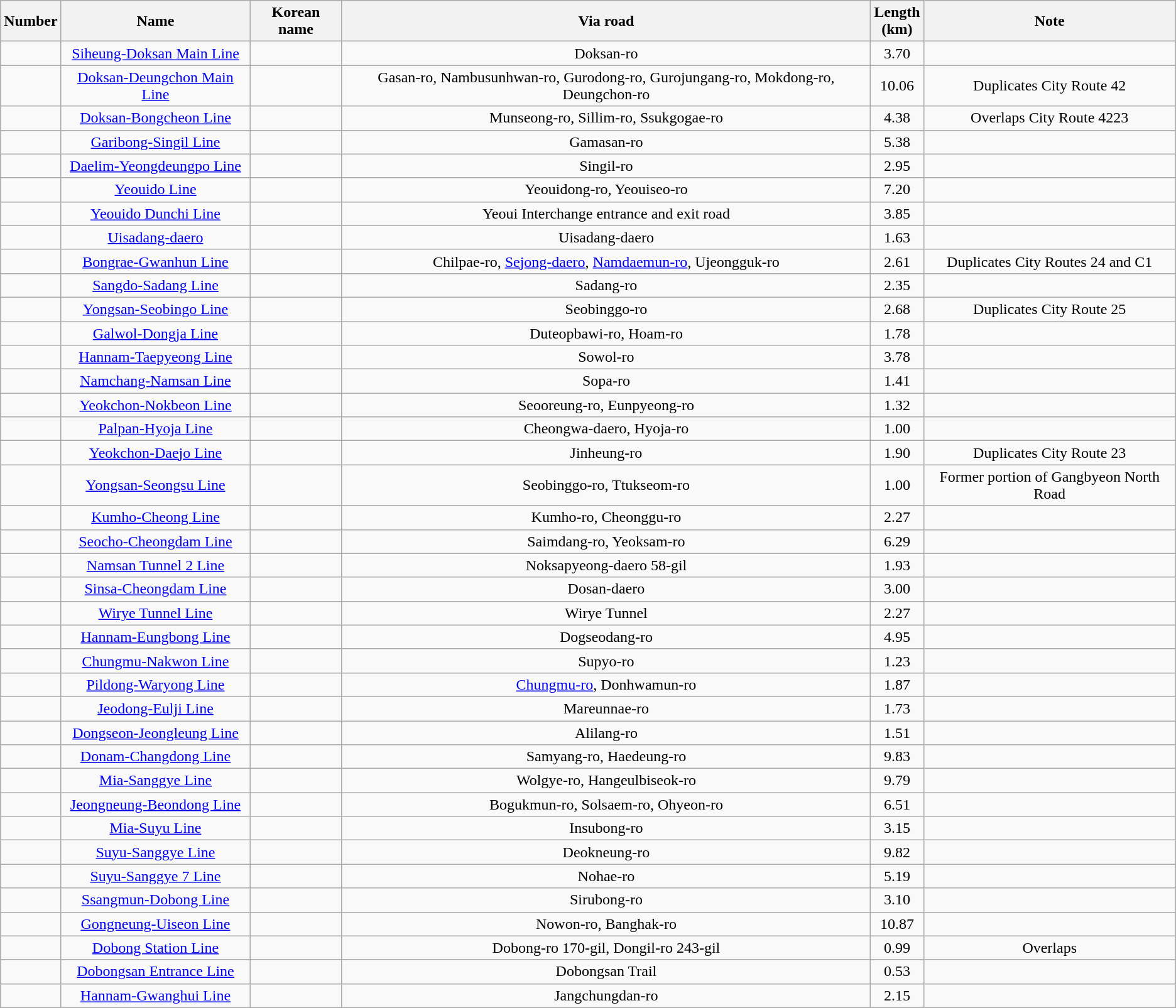<table class="wikitable" style="text-align: center;">
<tr>
<th>Number</th>
<th>Name</th>
<th>Korean name</th>
<th>Via road</th>
<th>Length<br>(km)</th>
<th>Note</th>
</tr>
<tr>
<td></td>
<td><a href='#'>Siheung-Doksan Main Line</a></td>
<td></td>
<td>Doksan-ro</td>
<td>3.70</td>
<td></td>
</tr>
<tr>
<td></td>
<td><a href='#'>Doksan-Deungchon Main Line</a></td>
<td></td>
<td>Gasan-ro, Nambusunhwan-ro, Gurodong-ro, Gurojungang-ro, Mokdong-ro, Deungchon-ro</td>
<td>10.06</td>
<td>Duplicates City Route 42</td>
</tr>
<tr>
<td></td>
<td><a href='#'>Doksan-Bongcheon Line</a></td>
<td></td>
<td>Munseong-ro, Sillim-ro, Ssukgogae-ro</td>
<td>4.38</td>
<td>Overlaps City Route 4223</td>
</tr>
<tr>
<td></td>
<td><a href='#'>Garibong-Singil Line</a></td>
<td></td>
<td>Gamasan-ro</td>
<td>5.38</td>
<td></td>
</tr>
<tr>
<td></td>
<td><a href='#'>Daelim-Yeongdeungpo Line</a></td>
<td></td>
<td>Singil-ro</td>
<td>2.95</td>
<td></td>
</tr>
<tr>
<td></td>
<td><a href='#'>Yeouido Line</a></td>
<td></td>
<td>Yeouidong-ro, Yeouiseo-ro</td>
<td>7.20</td>
<td></td>
</tr>
<tr>
<td></td>
<td><a href='#'>Yeouido Dunchi Line</a></td>
<td></td>
<td>Yeoui Interchange entrance and exit road</td>
<td>3.85</td>
<td></td>
</tr>
<tr>
<td></td>
<td><a href='#'>Uisadang-daero</a></td>
<td></td>
<td>Uisadang-daero</td>
<td>1.63</td>
<td></td>
</tr>
<tr>
<td></td>
<td><a href='#'>Bongrae-Gwanhun Line</a></td>
<td></td>
<td>Chilpae-ro, <a href='#'>Sejong-daero</a>, <a href='#'>Namdaemun-ro</a>, Ujeongguk-ro</td>
<td>2.61</td>
<td>Duplicates City Routes 24 and C1</td>
</tr>
<tr>
<td></td>
<td><a href='#'>Sangdo-Sadang Line</a></td>
<td></td>
<td>Sadang-ro</td>
<td>2.35</td>
<td></td>
</tr>
<tr>
<td></td>
<td><a href='#'>Yongsan-Seobingo Line</a></td>
<td></td>
<td>Seobinggo-ro</td>
<td>2.68</td>
<td>Duplicates City Route 25</td>
</tr>
<tr>
<td></td>
<td><a href='#'>Galwol-Dongja Line</a></td>
<td></td>
<td>Duteopbawi-ro, Hoam-ro</td>
<td>1.78</td>
<td></td>
</tr>
<tr>
<td></td>
<td><a href='#'>Hannam-Taepyeong Line</a></td>
<td></td>
<td>Sowol-ro</td>
<td>3.78</td>
<td></td>
</tr>
<tr>
<td></td>
<td><a href='#'>Namchang-Namsan Line</a></td>
<td></td>
<td>Sopa-ro</td>
<td>1.41</td>
<td></td>
</tr>
<tr>
<td></td>
<td><a href='#'>Yeokchon-Nokbeon Line</a></td>
<td></td>
<td>Seooreung-ro, Eunpyeong-ro</td>
<td>1.32</td>
<td></td>
</tr>
<tr>
<td></td>
<td><a href='#'>Palpan-Hyoja Line</a></td>
<td></td>
<td>Cheongwa-daero, Hyoja-ro</td>
<td>1.00</td>
<td></td>
</tr>
<tr>
<td></td>
<td><a href='#'>Yeokchon-Daejo Line</a></td>
<td></td>
<td>Jinheung-ro</td>
<td>1.90</td>
<td>Duplicates City Route 23</td>
</tr>
<tr>
<td></td>
<td><a href='#'>Yongsan-Seongsu Line</a></td>
<td></td>
<td>Seobinggo-ro, Ttukseom-ro</td>
<td>1.00</td>
<td>Former portion of Gangbyeon North Road</td>
</tr>
<tr>
<td></td>
<td><a href='#'>Kumho-Cheong Line</a></td>
<td></td>
<td>Kumho-ro, Cheonggu-ro</td>
<td>2.27</td>
<td></td>
</tr>
<tr>
<td></td>
<td><a href='#'>Seocho-Cheongdam Line</a></td>
<td></td>
<td>Saimdang-ro, Yeoksam-ro</td>
<td>6.29</td>
<td></td>
</tr>
<tr>
<td></td>
<td><a href='#'>Namsan Tunnel 2 Line</a></td>
<td></td>
<td>Noksapyeong-daero 58-gil</td>
<td>1.93</td>
<td></td>
</tr>
<tr>
<td></td>
<td><a href='#'>Sinsa-Cheongdam Line</a></td>
<td></td>
<td>Dosan-daero</td>
<td>3.00</td>
<td></td>
</tr>
<tr>
<td></td>
<td><a href='#'>Wirye Tunnel Line</a></td>
<td></td>
<td>Wirye Tunnel</td>
<td>2.27</td>
<td></td>
</tr>
<tr>
<td></td>
<td><a href='#'>Hannam-Eungbong Line</a></td>
<td></td>
<td>Dogseodang-ro</td>
<td>4.95</td>
<td></td>
</tr>
<tr>
<td></td>
<td><a href='#'>Chungmu-Nakwon Line</a></td>
<td></td>
<td>Supyo-ro</td>
<td>1.23</td>
<td></td>
</tr>
<tr>
<td></td>
<td><a href='#'>Pildong-Waryong Line</a></td>
<td></td>
<td><a href='#'>Chungmu-ro</a>, Donhwamun-ro</td>
<td>1.87</td>
<td></td>
</tr>
<tr>
<td></td>
<td><a href='#'>Jeodong-Eulji Line</a></td>
<td></td>
<td>Mareunnae-ro</td>
<td>1.73</td>
<td></td>
</tr>
<tr>
<td></td>
<td><a href='#'>Dongseon-Jeongleung Line</a></td>
<td></td>
<td>Alilang-ro</td>
<td>1.51</td>
<td></td>
</tr>
<tr>
<td></td>
<td><a href='#'>Donam-Changdong Line</a></td>
<td></td>
<td>Samyang-ro, Haedeung-ro</td>
<td>9.83</td>
<td></td>
</tr>
<tr>
<td></td>
<td><a href='#'>Mia-Sanggye Line</a></td>
<td></td>
<td>Wolgye-ro, Hangeulbiseok-ro</td>
<td>9.79</td>
<td></td>
</tr>
<tr>
<td></td>
<td><a href='#'>Jeongneung-Beondong Line</a></td>
<td></td>
<td>Bogukmun-ro, Solsaem-ro, Ohyeon-ro</td>
<td>6.51</td>
<td></td>
</tr>
<tr>
<td></td>
<td><a href='#'>Mia-Suyu Line</a></td>
<td></td>
<td>Insubong-ro</td>
<td>3.15</td>
<td></td>
</tr>
<tr>
<td></td>
<td><a href='#'>Suyu-Sanggye Line</a></td>
<td></td>
<td>Deokneung-ro</td>
<td>9.82</td>
<td></td>
</tr>
<tr>
<td></td>
<td><a href='#'>Suyu-Sanggye 7 Line</a></td>
<td></td>
<td>Nohae-ro</td>
<td>5.19</td>
<td></td>
</tr>
<tr>
<td></td>
<td><a href='#'>Ssangmun-Dobong Line</a></td>
<td></td>
<td>Sirubong-ro</td>
<td>3.10</td>
<td></td>
</tr>
<tr>
<td></td>
<td><a href='#'>Gongneung-Uiseon Line</a></td>
<td></td>
<td>Nowon-ro, Banghak-ro</td>
<td>10.87</td>
<td></td>
</tr>
<tr>
<td></td>
<td><a href='#'>Dobong Station Line</a></td>
<td></td>
<td>Dobong-ro 170-gil, Dongil-ro 243-gil</td>
<td>0.99</td>
<td>Overlaps </td>
</tr>
<tr>
<td></td>
<td><a href='#'>Dobongsan Entrance Line</a></td>
<td></td>
<td>Dobongsan Trail</td>
<td>0.53</td>
<td></td>
</tr>
<tr>
<td></td>
<td><a href='#'>Hannam-Gwanghui Line</a></td>
<td></td>
<td>Jangchungdan-ro</td>
<td>2.15</td>
<td></td>
</tr>
</table>
